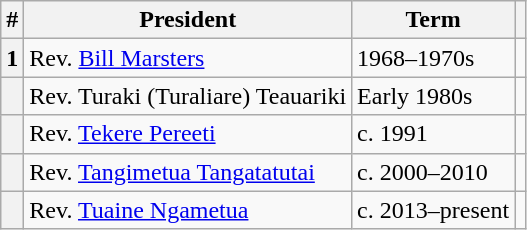<table class="wikitable">
<tr>
<th>#</th>
<th>President</th>
<th>Term</th>
<th></th>
</tr>
<tr>
<th>1</th>
<td>Rev. <a href='#'>Bill Marsters</a></td>
<td>1968–1970s</td>
<td></td>
</tr>
<tr>
<th></th>
<td>Rev. Turaki (Turaliare) Teauariki</td>
<td>Early 1980s</td>
<td></td>
</tr>
<tr>
<th></th>
<td>Rev. <a href='#'>Tekere Pereeti</a></td>
<td>c. 1991</td>
<td></td>
</tr>
<tr>
<th></th>
<td>Rev. <a href='#'>Tangimetua Tangatatutai</a></td>
<td>c. 2000–2010</td>
<td></td>
</tr>
<tr>
<th></th>
<td>Rev. <a href='#'>Tuaine Ngametua</a></td>
<td>c. 2013–present</td>
<td></td>
</tr>
</table>
